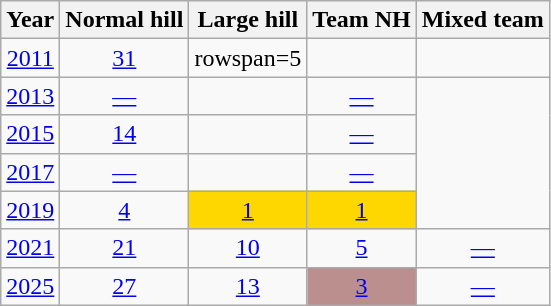<table class="wikitable" "text-align:center;">
<tr>
<th>Year</th>
<th>Normal hill</th>
<th>Large hill</th>
<th>Team NH</th>
<th>Mixed team</th>
</tr>
<tr align=center>
<td><a href='#'>2011</a></td>
<td><a href='#'>31</a></td>
<td>rowspan=5 </td>
<td></td>
<td></td>
</tr>
<tr align=center>
<td><a href='#'>2013</a></td>
<td><a href='#'>—</a></td>
<td></td>
<td><a href='#'>—</a></td>
</tr>
<tr align=center>
<td><a href='#'>2015</a></td>
<td><a href='#'>14</a></td>
<td></td>
<td><a href='#'>—</a></td>
</tr>
<tr align=center>
<td><a href='#'>2017</a></td>
<td><a href='#'>—</a></td>
<td></td>
<td><a href='#'>—</a></td>
</tr>
<tr align=center>
<td><a href='#'>2019</a></td>
<td><a href='#'>4</a></td>
<td bgcolor=gold><a href='#'>1</a></td>
<td bgcolor=gold><a href='#'>1</a></td>
</tr>
<tr align=center>
<td><a href='#'>2021</a></td>
<td><a href='#'>21</a></td>
<td><a href='#'>10</a></td>
<td><a href='#'>5</a></td>
<td><a href='#'>—</a></td>
</tr>
<tr align=center>
<td><a href='#'>2025</a></td>
<td><a href='#'>27</a></td>
<td><a href='#'>13</a></td>
<td bgcolor=#BC8F8F><a href='#'>3</a></td>
<td><a href='#'>—</a></td>
</tr>
</table>
